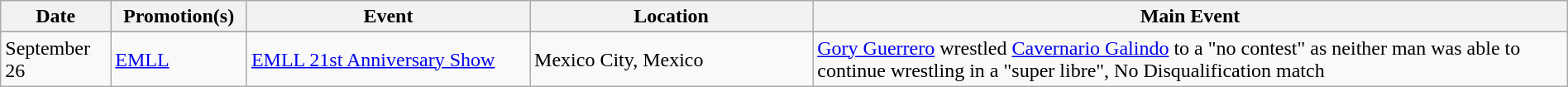<table class="wikitable" style="width:100%;">
<tr>
<th width=5%>Date</th>
<th width=5%>Promotion(s)</th>
<th style="width:15%;">Event</th>
<th style="width:15%;">Location</th>
<th style="width:40%;">Main Event</th>
</tr>
<tr style="width:20%;"| Notes>
</tr>
<tr>
<td>September 26</td>
<td><a href='#'>EMLL</a></td>
<td><a href='#'>EMLL 21st Anniversary Show</a></td>
<td>Mexico City, Mexico</td>
<td><a href='#'>Gory Guerrero</a> wrestled <a href='#'>Cavernario Galindo</a> to a "no contest" as neither man was able to continue wrestling in a "super libre", No Disqualification match</td>
</tr>
</table>
